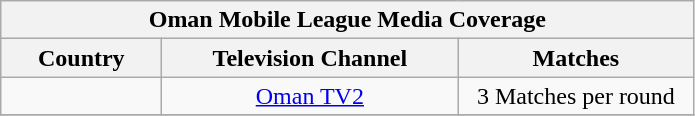<table class="wikitable" style="text-align:center">
<tr>
<th colspan=3>Oman Mobile League Media Coverage</th>
</tr>
<tr>
<th style="width:100px;">Country</th>
<th style="width:190px;">Television Channel</th>
<th style="width:150px;">Matches</th>
</tr>
<tr>
<td></td>
<td><a href='#'>Oman TV2</a></td>
<td>3 Matches per round</td>
</tr>
<tr>
</tr>
</table>
